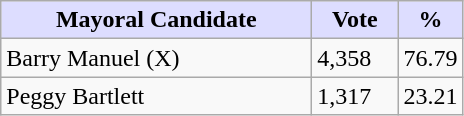<table class="wikitable">
<tr>
<th style="background:#ddf; width:200px;">Mayoral Candidate</th>
<th style="background:#ddf; width:50px;">Vote</th>
<th style="background:#ddf; width:30px;">%</th>
</tr>
<tr>
<td>Barry Manuel (X)</td>
<td>4,358</td>
<td>76.79</td>
</tr>
<tr>
<td>Peggy Bartlett</td>
<td>1,317</td>
<td>23.21</td>
</tr>
</table>
